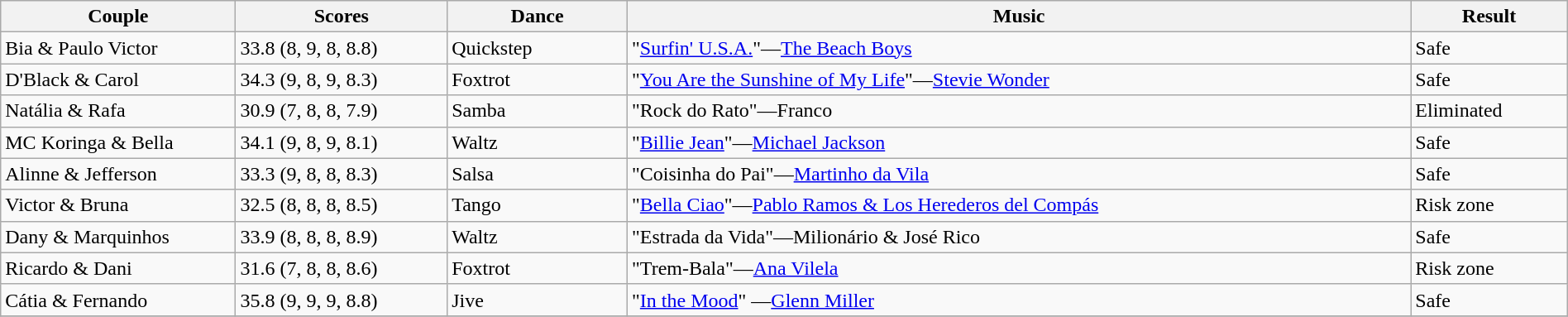<table class="wikitable sortable" style="width:100%;">
<tr>
<th width="15.0%">Couple</th>
<th width="13.5%">Scores</th>
<th width="11.5%">Dance</th>
<th width="50.0%">Music</th>
<th width="10.0%">Result</th>
</tr>
<tr>
<td>Bia & Paulo Victor</td>
<td>33.8 (8, 9, 8, 8.8)</td>
<td>Quickstep</td>
<td>"<a href='#'>Surfin' U.S.A.</a>"—<a href='#'>The Beach Boys</a></td>
<td>Safe</td>
</tr>
<tr>
<td>D'Black & Carol</td>
<td>34.3 (9, 8, 9, 8.3)</td>
<td>Foxtrot</td>
<td>"<a href='#'>You Are the Sunshine of My Life</a>"—<a href='#'>Stevie Wonder</a></td>
<td>Safe</td>
</tr>
<tr>
<td>Natália & Rafa</td>
<td>30.9 (7, 8, 8, 7.9)</td>
<td>Samba</td>
<td>"Rock do Rato"—Franco</td>
<td>Eliminated</td>
</tr>
<tr>
<td>MC Koringa & Bella</td>
<td>34.1 (9, 8, 9, 8.1)</td>
<td>Waltz</td>
<td>"<a href='#'>Billie Jean</a>"—<a href='#'>Michael Jackson</a></td>
<td>Safe</td>
</tr>
<tr>
<td>Alinne & Jefferson</td>
<td>33.3 (9, 8, 8, 8.3)</td>
<td>Salsa</td>
<td>"Coisinha do Pai"—<a href='#'>Martinho da Vila</a></td>
<td>Safe</td>
</tr>
<tr>
<td>Victor & Bruna</td>
<td>32.5 (8, 8, 8, 8.5)</td>
<td>Tango</td>
<td>"<a href='#'>Bella Ciao</a>"—<a href='#'>Pablo Ramos & Los Herederos del Compás</a></td>
<td>Risk zone</td>
</tr>
<tr>
<td>Dany & Marquinhos</td>
<td>33.9 (8, 8, 8, 8.9)</td>
<td>Waltz</td>
<td>"Estrada da Vida"—Milionário & José Rico</td>
<td>Safe</td>
</tr>
<tr>
<td>Ricardo & Dani</td>
<td>31.6 (7, 8, 8, 8.6)</td>
<td>Foxtrot</td>
<td>"Trem-Bala"—<a href='#'>Ana Vilela</a></td>
<td>Risk zone</td>
</tr>
<tr>
<td>Cátia & Fernando</td>
<td>35.8 (9, 9, 9, 8.8)</td>
<td>Jive</td>
<td>"<a href='#'>In the Mood</a>" —<a href='#'>Glenn Miller</a></td>
<td>Safe</td>
</tr>
<tr>
</tr>
</table>
